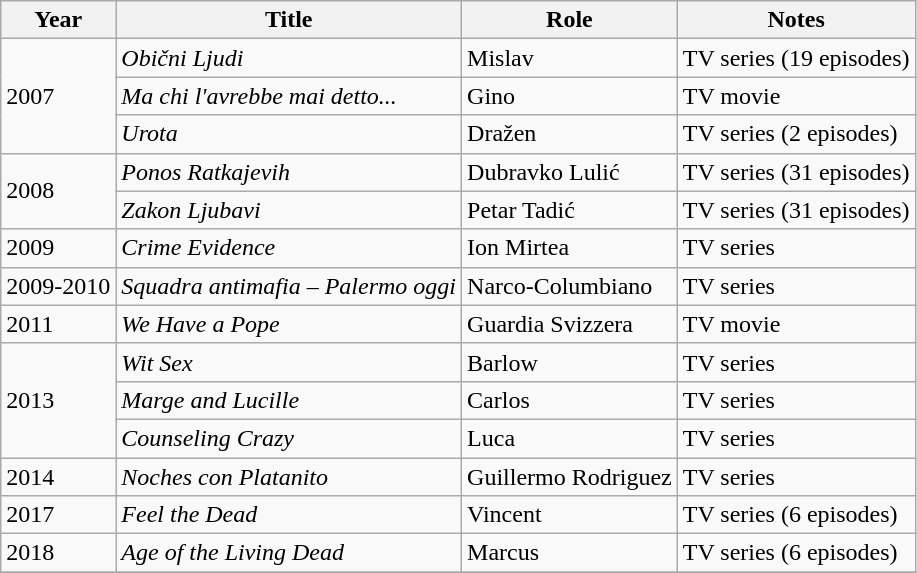<table class="wikitable sortable">
<tr>
<th>Year</th>
<th>Title</th>
<th>Role</th>
<th>Notes</th>
</tr>
<tr>
<td rowspan="3">2007</td>
<td><em>Obični Ljudi</em></td>
<td>Mislav</td>
<td>TV series (19 episodes)</td>
</tr>
<tr>
<td><em>Ma chi l'avrebbe mai detto...</em></td>
<td>Gino</td>
<td>TV movie</td>
</tr>
<tr>
<td><em>Urota</em></td>
<td>Dražen</td>
<td>TV series (2 episodes)</td>
</tr>
<tr>
<td rowspan="2">2008</td>
<td><em>Ponos Ratkajevih</em></td>
<td>Dubravko Lulić</td>
<td>TV series (31 episodes)</td>
</tr>
<tr>
<td><em>Zakon Ljubavi</em></td>
<td>Petar Tadić</td>
<td>TV series (31 episodes)</td>
</tr>
<tr>
<td>2009</td>
<td><em>Crime Evidence</em></td>
<td>Ion Mirtea</td>
<td>TV series</td>
</tr>
<tr>
<td>2009-2010</td>
<td><em>Squadra antimafia – Palermo oggi</em></td>
<td>Narco-Columbiano</td>
<td>TV series</td>
</tr>
<tr>
<td>2011</td>
<td><em>We Have a Pope</em></td>
<td>Guardia Svizzera</td>
<td>TV movie</td>
</tr>
<tr>
<td rowspan="3">2013</td>
<td><em>Wit Sex</em></td>
<td>Barlow</td>
<td>TV series</td>
</tr>
<tr>
<td><em>Marge and Lucille</em></td>
<td>Carlos</td>
<td>TV series</td>
</tr>
<tr>
<td><em>Counseling Crazy</em></td>
<td>Luca</td>
<td>TV series</td>
</tr>
<tr>
<td>2014</td>
<td><em>Noches con Platanito</em></td>
<td>Guillermo Rodriguez</td>
<td>TV series</td>
</tr>
<tr>
<td>2017</td>
<td><em>Feel the Dead</em></td>
<td>Vincent</td>
<td>TV series (6 episodes)</td>
</tr>
<tr>
<td>2018</td>
<td><em>Age of the Living Dead</em></td>
<td>Marcus</td>
<td>TV series (6 episodes)</td>
</tr>
<tr>
</tr>
</table>
